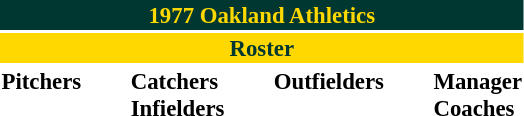<table class="toccolours" style="font-size: 95%;">
<tr>
<th colspan="10" style="background-color: #003831; color: #FFD800; text-align: center;">1977 Oakland Athletics</th>
</tr>
<tr>
<td colspan="10" style="background-color: #FFD800; color: #003831; text-align: center;"><strong>Roster</strong></td>
</tr>
<tr>
<td valign="top"><strong>Pitchers</strong><br>
















</td>
<td width="25px"></td>
<td valign="top"><strong>Catchers</strong><br>



<strong>Infielders</strong>








</td>
<td width="25px"></td>
<td valign="top"><strong>Outfielders</strong><br>







</td>
<td width="25px"></td>
<td valign="top"><strong>Manager</strong><br>

<strong>Coaches</strong>



</td>
</tr>
</table>
